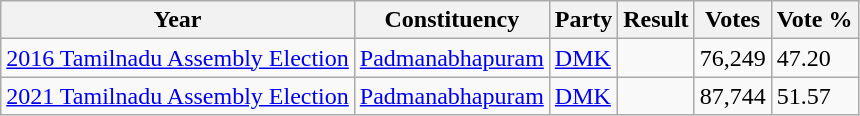<table class="wikitable">
<tr>
<th>Year</th>
<th>Constituency</th>
<th>Party</th>
<th>Result</th>
<th>Votes</th>
<th>Vote %</th>
</tr>
<tr>
<td><a href='#'>2016 Tamilnadu Assembly Election</a></td>
<td><a href='#'>Padmanabhapuram</a></td>
<td><a href='#'>DMK</a></td>
<td></td>
<td>76,249</td>
<td>47.20</td>
</tr>
<tr>
<td><a href='#'>2021 Tamilnadu Assembly Election</a></td>
<td><a href='#'>Padmanabhapuram</a></td>
<td><a href='#'>DMK</a></td>
<td></td>
<td>87,744</td>
<td>51.57</td>
</tr>
</table>
